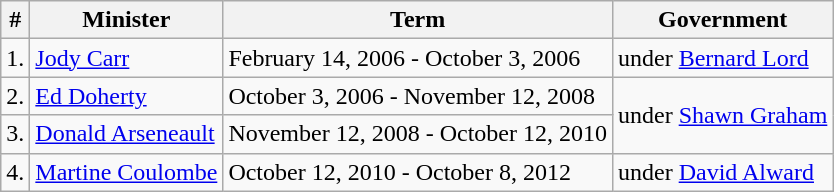<table class="wikitable">
<tr>
<th>#</th>
<th>Minister</th>
<th>Term</th>
<th>Government</th>
</tr>
<tr>
<td>1.</td>
<td><a href='#'>Jody Carr</a></td>
<td>February 14, 2006 - October 3, 2006</td>
<td>under <a href='#'>Bernard Lord</a></td>
</tr>
<tr>
<td>2.</td>
<td><a href='#'>Ed Doherty</a></td>
<td>October 3, 2006 - November 12, 2008</td>
<td rowspan=2>under <a href='#'>Shawn Graham</a></td>
</tr>
<tr>
<td>3.</td>
<td><a href='#'>Donald Arseneault</a></td>
<td>November 12, 2008 - October 12, 2010</td>
</tr>
<tr>
<td>4.</td>
<td><a href='#'>Martine Coulombe</a></td>
<td>October 12, 2010 - October 8, 2012</td>
<td>under <a href='#'>David Alward</a></td>
</tr>
</table>
